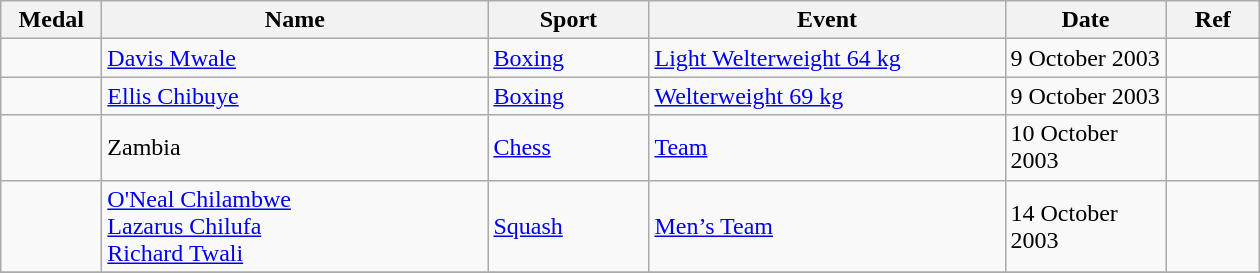<table class="wikitable sortable" style="font-size:100%">
<tr>
<th width="60">Medal</th>
<th width="250">Name</th>
<th width="100">Sport</th>
<th width="230">Event</th>
<th width="100">Date</th>
<th width="55">Ref</th>
</tr>
<tr>
<td></td>
<td><a href='#'>Davis Mwale</a></td>
<td><a href='#'>Boxing</a></td>
<td><a href='#'>Light Welterweight 64 kg</a></td>
<td>9 October 2003</td>
<td></td>
</tr>
<tr>
<td></td>
<td><a href='#'>Ellis Chibuye</a></td>
<td><a href='#'>Boxing</a></td>
<td><a href='#'>Welterweight 69 kg</a></td>
<td>9 October 2003</td>
<td></td>
</tr>
<tr>
<td></td>
<td>Zambia</td>
<td><a href='#'>Chess</a></td>
<td><a href='#'>Team</a></td>
<td>10 October 2003</td>
<td></td>
</tr>
<tr>
<td></td>
<td><a href='#'>O'Neal Chilambwe</a><br><a href='#'>Lazarus Chilufa</a><br><a href='#'>Richard Twali</a></td>
<td><a href='#'>Squash</a></td>
<td><a href='#'>Men’s Team</a></td>
<td>14 October 2003</td>
<td></td>
</tr>
<tr>
</tr>
</table>
